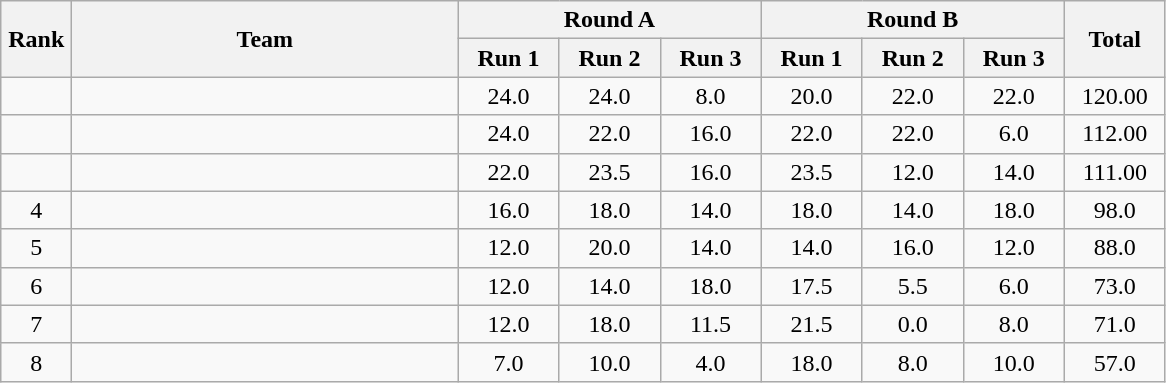<table class=wikitable style="text-align:center">
<tr>
<th rowspan=2 width=40>Rank</th>
<th rowspan=2 width=250>Team</th>
<th colspan=3>Round A</th>
<th colspan=3>Round B</th>
<th rowspan=2 width=60>Total</th>
</tr>
<tr>
<th width=60>Run 1</th>
<th width=60>Run 2</th>
<th width=60>Run 3</th>
<th width=60>Run 1</th>
<th width=60>Run 2</th>
<th width=60>Run 3</th>
</tr>
<tr>
<td></td>
<td style="text-align:left"></td>
<td>24.0</td>
<td>24.0</td>
<td>8.0</td>
<td>20.0</td>
<td>22.0</td>
<td>22.0</td>
<td>120.00</td>
</tr>
<tr>
<td></td>
<td style="text-align:left"></td>
<td>24.0</td>
<td>22.0</td>
<td>16.0</td>
<td>22.0</td>
<td>22.0</td>
<td>6.0</td>
<td>112.00</td>
</tr>
<tr>
<td></td>
<td style="text-align:left"></td>
<td>22.0</td>
<td>23.5</td>
<td>16.0</td>
<td>23.5</td>
<td>12.0</td>
<td>14.0</td>
<td>111.00</td>
</tr>
<tr>
<td>4</td>
<td style="text-align:left"></td>
<td>16.0</td>
<td>18.0</td>
<td>14.0</td>
<td>18.0</td>
<td>14.0</td>
<td>18.0</td>
<td>98.0</td>
</tr>
<tr>
<td>5</td>
<td style="text-align:left"></td>
<td>12.0</td>
<td>20.0</td>
<td>14.0</td>
<td>14.0</td>
<td>16.0</td>
<td>12.0</td>
<td>88.0</td>
</tr>
<tr>
<td>6</td>
<td style="text-align:left"></td>
<td>12.0</td>
<td>14.0</td>
<td>18.0</td>
<td>17.5</td>
<td>5.5</td>
<td>6.0</td>
<td>73.0</td>
</tr>
<tr>
<td>7</td>
<td style="text-align:left"></td>
<td>12.0</td>
<td>18.0</td>
<td>11.5</td>
<td>21.5</td>
<td>0.0</td>
<td>8.0</td>
<td>71.0</td>
</tr>
<tr>
<td>8</td>
<td style="text-align:left"></td>
<td>7.0</td>
<td>10.0</td>
<td>4.0</td>
<td>18.0</td>
<td>8.0</td>
<td>10.0</td>
<td>57.0</td>
</tr>
</table>
